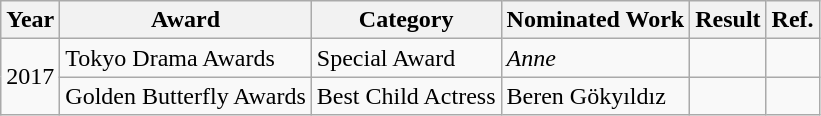<table class="wikitable">
<tr>
<th>Year</th>
<th>Award</th>
<th>Category</th>
<th>Nominated Work</th>
<th>Result</th>
<th>Ref.</th>
</tr>
<tr>
<td rowspan="2">2017</td>
<td>Tokyo Drama Awards</td>
<td>Special Award</td>
<td><em>Anne</em></td>
<td></td>
<td></td>
</tr>
<tr>
<td>Golden Butterfly Awards</td>
<td>Best Child Actress</td>
<td>Beren Gökyıldız</td>
<td></td>
<td></td>
</tr>
</table>
